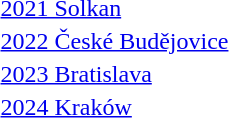<table>
<tr>
<td><a href='#'>2021 Solkan</a></td>
<td></td>
<td></td>
<td></td>
</tr>
<tr>
<td><a href='#'>2022 České Budějovice</a></td>
<td></td>
<td></td>
<td></td>
</tr>
<tr>
<td><a href='#'>2023 Bratislava</a></td>
<td></td>
<td></td>
<td></td>
</tr>
<tr>
<td><a href='#'>2024 Kraków</a></td>
<td></td>
<td></td>
<td></td>
</tr>
</table>
